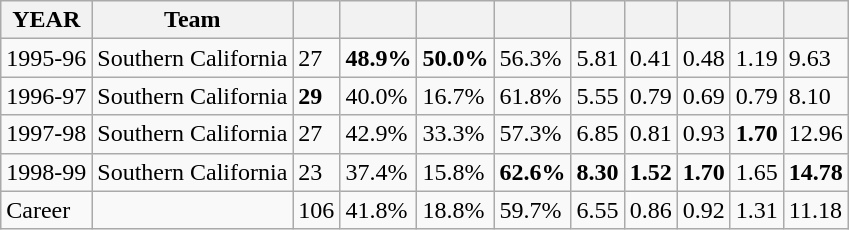<table class="wikitable">
<tr>
<th>YEAR</th>
<th>Team</th>
<th scope="col"></th>
<th scope="col"></th>
<th scope="col"></th>
<th scope="col"></th>
<th scope="col"></th>
<th scope="col"></th>
<th scope="col"></th>
<th scope="col"></th>
<th scope="col"></th>
</tr>
<tr>
<td>1995-96</td>
<td>Southern California</td>
<td>27</td>
<td><strong>48.9%</strong></td>
<td><strong>50.0%</strong></td>
<td>56.3%</td>
<td>5.81</td>
<td>0.41</td>
<td>0.48</td>
<td>1.19</td>
<td>9.63</td>
</tr>
<tr>
<td>1996-97</td>
<td>Southern California</td>
<td><strong>29</strong></td>
<td>40.0%</td>
<td>16.7%</td>
<td>61.8%</td>
<td>5.55</td>
<td>0.79</td>
<td>0.69</td>
<td>0.79</td>
<td>8.10</td>
</tr>
<tr>
<td>1997-98</td>
<td>Southern California</td>
<td>27</td>
<td>42.9%</td>
<td>33.3%</td>
<td>57.3%</td>
<td>6.85</td>
<td>0.81</td>
<td>0.93</td>
<td><strong>1.70</strong></td>
<td>12.96</td>
</tr>
<tr>
<td>1998-99</td>
<td>Southern California</td>
<td>23</td>
<td>37.4%</td>
<td>15.8%</td>
<td><strong>62.6%</strong></td>
<td><strong>8.30</strong></td>
<td><strong>1.52</strong></td>
<td><strong>1.70</strong></td>
<td>1.65</td>
<td><strong>14.78</strong></td>
</tr>
<tr>
<td>Career</td>
<td></td>
<td>106</td>
<td>41.8%</td>
<td>18.8%</td>
<td>59.7%</td>
<td>6.55</td>
<td>0.86</td>
<td>0.92</td>
<td>1.31</td>
<td>11.18</td>
</tr>
</table>
